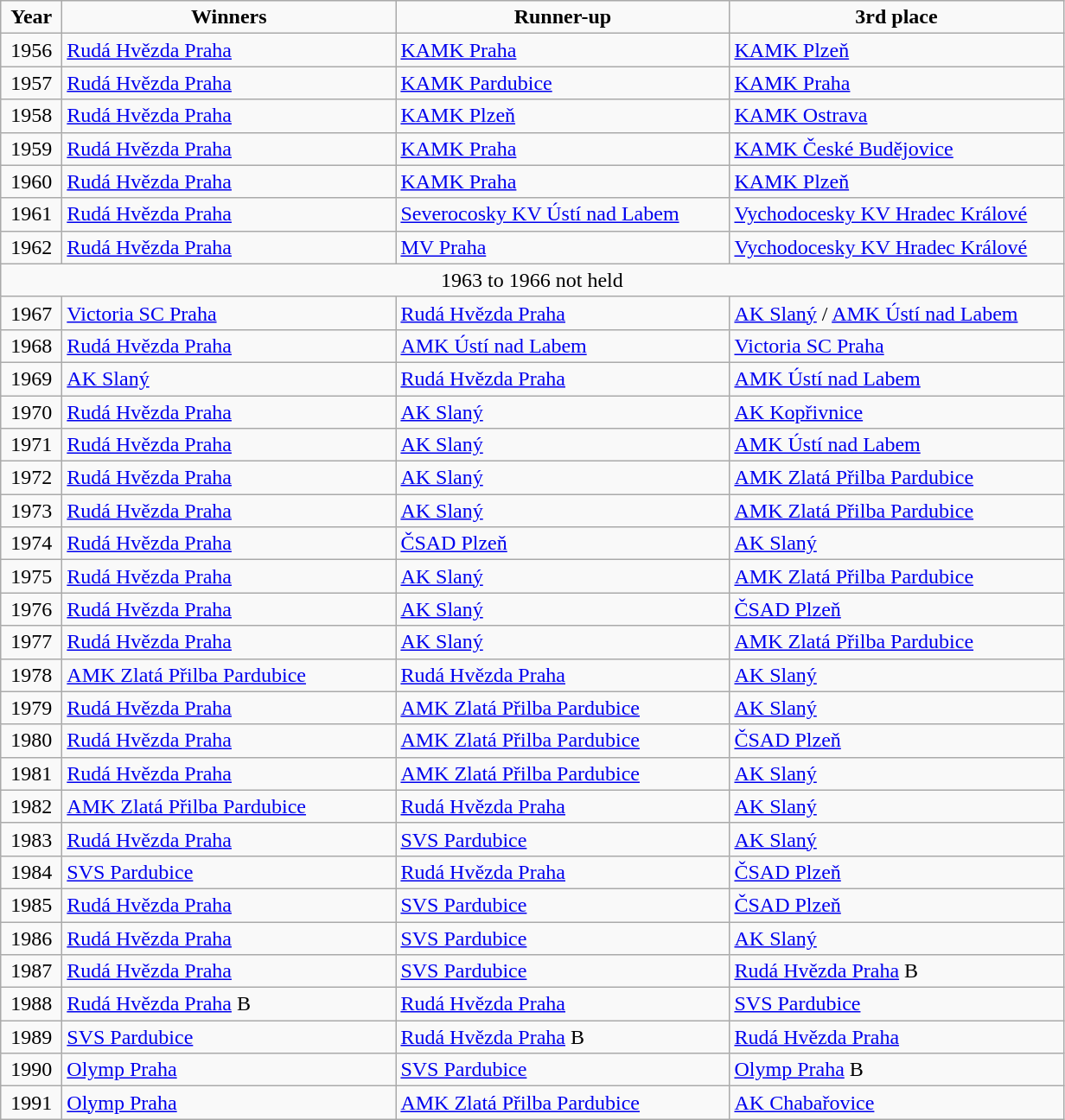<table class="wikitable">
<tr align=center>
<td width=40px  ><strong>Year</strong></td>
<td width=250px ><strong>Winners</strong></td>
<td width=250px ><strong>Runner-up</strong></td>
<td width=250px ><strong>3rd place</strong></td>
</tr>
<tr>
<td align=center>1956</td>
<td><a href='#'>Rudá Hvězda Praha</a></td>
<td><a href='#'>KAMK Praha</a></td>
<td><a href='#'>KAMK Plzeň</a></td>
</tr>
<tr>
<td align=center>1957</td>
<td><a href='#'>Rudá Hvězda Praha</a></td>
<td><a href='#'>KAMK Pardubice</a></td>
<td><a href='#'>KAMK Praha</a></td>
</tr>
<tr>
<td align=center>1958</td>
<td><a href='#'>Rudá Hvězda Praha</a></td>
<td><a href='#'>KAMK Plzeň</a></td>
<td><a href='#'>KAMK Ostrava</a></td>
</tr>
<tr>
<td align=center>1959</td>
<td><a href='#'>Rudá Hvězda Praha</a></td>
<td><a href='#'>KAMK Praha</a></td>
<td><a href='#'>KAMK České Budějovice</a></td>
</tr>
<tr>
<td align=center>1960</td>
<td><a href='#'>Rudá Hvězda Praha</a></td>
<td><a href='#'>KAMK Praha</a></td>
<td><a href='#'>KAMK Plzeň</a></td>
</tr>
<tr>
<td align=center>1961</td>
<td><a href='#'>Rudá Hvězda Praha</a></td>
<td><a href='#'>Severocosky KV Ústí nad Labem</a></td>
<td><a href='#'>Vychodocesky KV Hradec Králové</a></td>
</tr>
<tr>
<td align=center>1962</td>
<td><a href='#'>Rudá Hvězda Praha</a></td>
<td><a href='#'>MV Praha</a></td>
<td><a href='#'>Vychodocesky KV Hradec Králové</a></td>
</tr>
<tr>
<td colspan=4 align=center>1963 to 1966 not held</td>
</tr>
<tr>
<td align=center>1967</td>
<td><a href='#'>Victoria SC Praha</a></td>
<td><a href='#'>Rudá Hvězda Praha</a></td>
<td><a href='#'>AK Slaný</a> / <a href='#'>AMK Ústí nad Labem</a></td>
</tr>
<tr>
<td align=center>1968</td>
<td><a href='#'>Rudá Hvězda Praha</a></td>
<td><a href='#'>AMK Ústí nad Labem</a></td>
<td><a href='#'>Victoria SC Praha</a></td>
</tr>
<tr>
<td align=center>1969</td>
<td><a href='#'>AK Slaný</a></td>
<td><a href='#'>Rudá Hvězda Praha</a></td>
<td><a href='#'>AMK Ústí nad Labem</a></td>
</tr>
<tr>
<td align=center>1970</td>
<td><a href='#'>Rudá Hvězda Praha</a></td>
<td><a href='#'>AK Slaný</a></td>
<td><a href='#'>AK Kopřivnice</a></td>
</tr>
<tr>
<td align=center>1971</td>
<td><a href='#'>Rudá Hvězda Praha</a></td>
<td><a href='#'>AK Slaný</a></td>
<td><a href='#'>AMK Ústí nad Labem</a></td>
</tr>
<tr>
<td align=center>1972</td>
<td><a href='#'>Rudá Hvězda Praha</a></td>
<td><a href='#'>AK Slaný</a></td>
<td><a href='#'>AMK Zlatá Přilba Pardubice</a></td>
</tr>
<tr>
<td align=center>1973</td>
<td><a href='#'>Rudá Hvězda Praha</a></td>
<td><a href='#'>AK Slaný</a></td>
<td><a href='#'>AMK Zlatá Přilba Pardubice</a></td>
</tr>
<tr>
<td align=center>1974</td>
<td><a href='#'>Rudá Hvězda Praha</a></td>
<td><a href='#'>ČSAD Plzeň</a></td>
<td><a href='#'>AK Slaný</a></td>
</tr>
<tr>
<td align=center>1975</td>
<td><a href='#'>Rudá Hvězda Praha</a></td>
<td><a href='#'>AK Slaný</a></td>
<td><a href='#'>AMK Zlatá Přilba Pardubice</a></td>
</tr>
<tr>
<td align=center>1976</td>
<td><a href='#'>Rudá Hvězda Praha</a></td>
<td><a href='#'>AK Slaný</a></td>
<td><a href='#'>ČSAD Plzeň</a></td>
</tr>
<tr>
<td align=center>1977</td>
<td><a href='#'>Rudá Hvězda Praha</a></td>
<td><a href='#'>AK Slaný</a></td>
<td><a href='#'>AMK Zlatá Přilba Pardubice</a></td>
</tr>
<tr>
<td align=center>1978</td>
<td><a href='#'>AMK Zlatá Přilba Pardubice</a></td>
<td><a href='#'>Rudá Hvězda Praha</a></td>
<td><a href='#'>AK Slaný</a></td>
</tr>
<tr>
<td align=center>1979</td>
<td><a href='#'>Rudá Hvězda Praha</a></td>
<td><a href='#'>AMK Zlatá Přilba Pardubice</a></td>
<td><a href='#'>AK Slaný</a></td>
</tr>
<tr>
<td align=center>1980</td>
<td><a href='#'>Rudá Hvězda Praha</a></td>
<td><a href='#'>AMK Zlatá Přilba Pardubice</a></td>
<td><a href='#'>ČSAD Plzeň</a></td>
</tr>
<tr>
<td align=center>1981</td>
<td><a href='#'>Rudá Hvězda Praha</a></td>
<td><a href='#'>AMK Zlatá Přilba Pardubice</a></td>
<td><a href='#'>AK Slaný</a></td>
</tr>
<tr>
<td align=center>1982</td>
<td><a href='#'>AMK Zlatá Přilba Pardubice</a></td>
<td><a href='#'>Rudá Hvězda Praha</a></td>
<td><a href='#'>AK Slaný</a></td>
</tr>
<tr>
<td align=center>1983</td>
<td><a href='#'>Rudá Hvězda Praha</a></td>
<td><a href='#'>SVS Pardubice</a></td>
<td><a href='#'>AK Slaný</a></td>
</tr>
<tr>
<td align=center>1984</td>
<td><a href='#'>SVS Pardubice</a></td>
<td><a href='#'>Rudá Hvězda Praha</a></td>
<td><a href='#'>ČSAD Plzeň</a></td>
</tr>
<tr>
<td align=center>1985</td>
<td><a href='#'>Rudá Hvězda Praha</a></td>
<td><a href='#'>SVS Pardubice</a></td>
<td><a href='#'>ČSAD Plzeň</a></td>
</tr>
<tr>
<td align=center>1986</td>
<td><a href='#'>Rudá Hvězda Praha</a></td>
<td><a href='#'>SVS Pardubice</a></td>
<td><a href='#'>AK Slaný</a></td>
</tr>
<tr>
<td align=center>1987</td>
<td><a href='#'>Rudá Hvězda Praha</a></td>
<td><a href='#'>SVS Pardubice</a></td>
<td><a href='#'>Rudá Hvězda Praha</a> B</td>
</tr>
<tr>
<td align=center>1988</td>
<td><a href='#'>Rudá Hvězda Praha</a> B</td>
<td><a href='#'>Rudá Hvězda Praha</a></td>
<td><a href='#'>SVS Pardubice</a></td>
</tr>
<tr>
<td align=center>1989</td>
<td><a href='#'>SVS Pardubice</a></td>
<td><a href='#'>Rudá Hvězda Praha</a> B</td>
<td><a href='#'>Rudá Hvězda Praha</a></td>
</tr>
<tr>
<td align=center>1990</td>
<td><a href='#'>Olymp Praha</a></td>
<td><a href='#'>SVS Pardubice</a></td>
<td><a href='#'>Olymp Praha</a> B</td>
</tr>
<tr>
<td align=center>1991</td>
<td><a href='#'>Olymp Praha</a></td>
<td><a href='#'>AMK Zlatá Přilba Pardubice</a></td>
<td><a href='#'>AK Chabařovice</a></td>
</tr>
</table>
